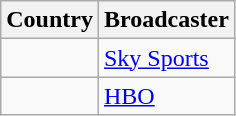<table class="wikitable">
<tr>
<th align=center>Country</th>
<th align=center>Broadcaster</th>
</tr>
<tr>
<td></td>
<td><a href='#'>Sky Sports</a></td>
</tr>
<tr>
<td></td>
<td><a href='#'>HBO</a></td>
</tr>
</table>
